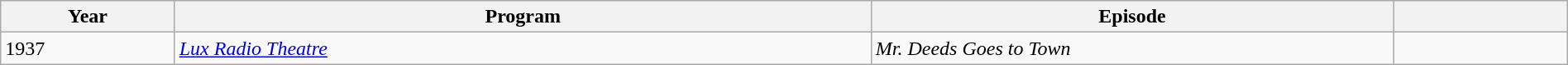<table class="wikitable sortable" width="100%">
<tr>
<th width="5%">Year</th>
<th width="20%">Program</th>
<th width="15%">Episode</th>
<th width="5%" class="unsortable"></th>
</tr>
<tr>
<td>1937</td>
<td><em><a href='#'>Lux Radio Theatre</a></em></td>
<td><em>Mr. Deeds Goes to Town</em></td>
<td></td>
</tr>
</table>
